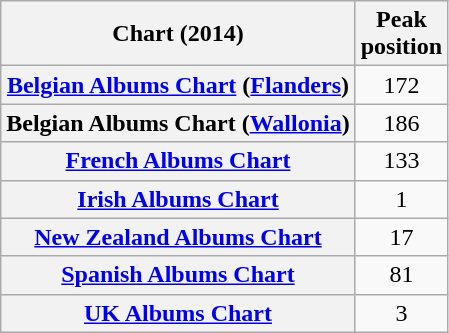<table class="wikitable sortable plainrowheaders" style="text-align:center">
<tr>
<th scope="col">Chart (2014)</th>
<th scope="col">Peak<br>position</th>
</tr>
<tr>
<th scope="row"><a href='#'>Belgian Albums Chart</a> (<a href='#'>Flanders</a>)</th>
<td>172</td>
</tr>
<tr>
<th scope="row">Belgian Albums Chart (<a href='#'>Wallonia</a>)</th>
<td>186</td>
</tr>
<tr>
<th scope="row"><a href='#'>French Albums Chart</a></th>
<td>133</td>
</tr>
<tr>
<th scope="row"><a href='#'>Irish Albums Chart</a></th>
<td>1</td>
</tr>
<tr>
<th scope="row"><a href='#'>New Zealand Albums Chart</a></th>
<td>17</td>
</tr>
<tr>
<th scope="row"><a href='#'>Spanish Albums Chart</a></th>
<td>81</td>
</tr>
<tr>
<th scope="row"><a href='#'>UK Albums Chart</a></th>
<td>3</td>
</tr>
</table>
